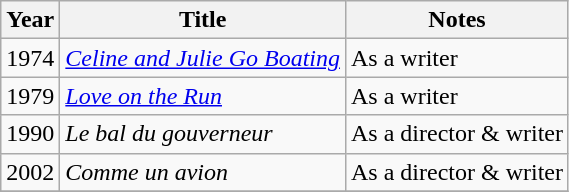<table class="wikitable sortable">
<tr>
<th>Year</th>
<th>Title</th>
<th>Notes</th>
</tr>
<tr>
<td>1974</td>
<td><em><a href='#'>Celine and Julie Go Boating</a></em></td>
<td>As a writer</td>
</tr>
<tr>
<td>1979</td>
<td><em><a href='#'>Love on the Run</a></em></td>
<td>As a writer</td>
</tr>
<tr>
<td>1990</td>
<td><em>Le bal du gouverneur</em></td>
<td>As a director & writer</td>
</tr>
<tr>
<td>2002</td>
<td><em>Comme un avion</em></td>
<td>As a director & writer</td>
</tr>
<tr>
</tr>
</table>
